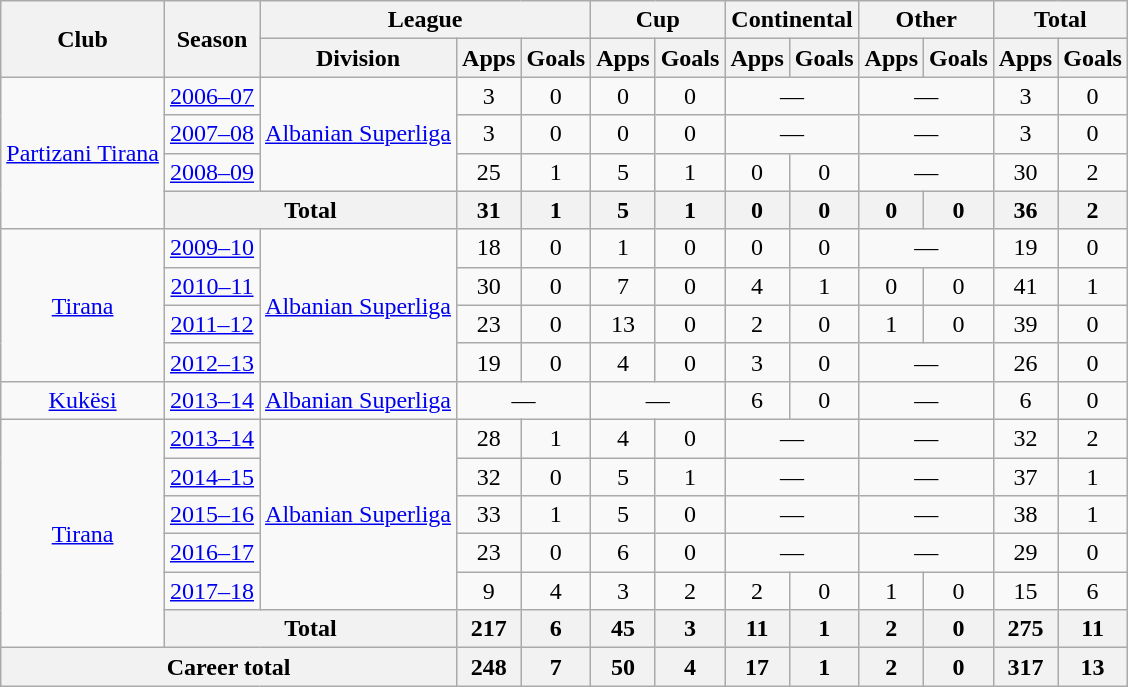<table class="wikitable" style="text-align:center">
<tr>
<th rowspan="2">Club</th>
<th rowspan="2">Season</th>
<th colspan="3">League</th>
<th colspan="2">Cup</th>
<th colspan="2">Continental</th>
<th colspan="2">Other</th>
<th colspan="2">Total</th>
</tr>
<tr>
<th>Division</th>
<th>Apps</th>
<th>Goals</th>
<th>Apps</th>
<th>Goals</th>
<th>Apps</th>
<th>Goals</th>
<th>Apps</th>
<th>Goals</th>
<th>Apps</th>
<th>Goals</th>
</tr>
<tr>
<td rowspan="4"><a href='#'>Partizani Tirana</a></td>
<td><a href='#'>2006–07</a></td>
<td rowspan="3"><a href='#'>Albanian Superliga</a></td>
<td>3</td>
<td>0</td>
<td>0</td>
<td>0</td>
<td colspan="2">—</td>
<td colspan="2">—</td>
<td>3</td>
<td>0</td>
</tr>
<tr>
<td><a href='#'>2007–08</a></td>
<td>3</td>
<td>0</td>
<td>0</td>
<td>0</td>
<td colspan="2">—</td>
<td colspan="2">—</td>
<td>3</td>
<td>0</td>
</tr>
<tr>
<td><a href='#'>2008–09</a></td>
<td>25</td>
<td>1</td>
<td>5</td>
<td>1</td>
<td>0</td>
<td>0</td>
<td colspan="2">—</td>
<td>30</td>
<td>2</td>
</tr>
<tr>
<th colspan="2">Total</th>
<th>31</th>
<th>1</th>
<th>5</th>
<th>1</th>
<th>0</th>
<th>0</th>
<th>0</th>
<th>0</th>
<th>36</th>
<th>2</th>
</tr>
<tr>
<td rowspan="4"><a href='#'>Tirana</a></td>
<td><a href='#'>2009–10</a></td>
<td rowspan="4"><a href='#'>Albanian Superliga</a></td>
<td>18</td>
<td>0</td>
<td>1</td>
<td>0</td>
<td>0</td>
<td>0</td>
<td colspan="2">—</td>
<td>19</td>
<td>0</td>
</tr>
<tr>
<td><a href='#'>2010–11</a></td>
<td>30</td>
<td>0</td>
<td>7</td>
<td>0</td>
<td>4</td>
<td>1</td>
<td>0</td>
<td>0</td>
<td>41</td>
<td>1</td>
</tr>
<tr>
<td><a href='#'>2011–12</a></td>
<td>23</td>
<td>0</td>
<td>13</td>
<td>0</td>
<td>2</td>
<td>0</td>
<td>1</td>
<td>0</td>
<td>39</td>
<td>0</td>
</tr>
<tr>
<td><a href='#'>2012–13</a></td>
<td>19</td>
<td>0</td>
<td>4</td>
<td>0</td>
<td>3</td>
<td>0</td>
<td colspan="2">—</td>
<td>26</td>
<td>0</td>
</tr>
<tr>
<td rowspan="1"><a href='#'>Kukësi</a></td>
<td><a href='#'>2013–14</a></td>
<td rowspan="1"><a href='#'>Albanian Superliga</a></td>
<td colspan="2">—</td>
<td colspan="2">—</td>
<td>6</td>
<td>0</td>
<td colspan="2">—</td>
<td>6</td>
<td>0</td>
</tr>
<tr>
<td rowspan="6"><a href='#'>Tirana</a></td>
<td><a href='#'>2013–14</a></td>
<td rowspan="5"><a href='#'>Albanian Superliga</a></td>
<td>28</td>
<td>1</td>
<td>4</td>
<td>0</td>
<td colspan="2">—</td>
<td colspan="2">—</td>
<td>32</td>
<td>2</td>
</tr>
<tr>
<td><a href='#'>2014–15</a></td>
<td>32</td>
<td>0</td>
<td>5</td>
<td>1</td>
<td colspan="2">—</td>
<td colspan="2">—</td>
<td>37</td>
<td>1</td>
</tr>
<tr>
<td><a href='#'>2015–16</a></td>
<td>33</td>
<td>1</td>
<td>5</td>
<td>0</td>
<td colspan="2">—</td>
<td colspan="2">—</td>
<td>38</td>
<td>1</td>
</tr>
<tr>
<td><a href='#'>2016–17</a></td>
<td>23</td>
<td>0</td>
<td>6</td>
<td>0</td>
<td colspan="2">—</td>
<td colspan="2">—</td>
<td>29</td>
<td>0</td>
</tr>
<tr>
<td><a href='#'>2017–18</a></td>
<td>9</td>
<td>4</td>
<td>3</td>
<td>2</td>
<td>2</td>
<td>0</td>
<td>1</td>
<td>0</td>
<td>15</td>
<td>6</td>
</tr>
<tr>
<th colspan="2">Total</th>
<th>217</th>
<th>6</th>
<th>45</th>
<th>3</th>
<th>11</th>
<th>1</th>
<th>2</th>
<th>0</th>
<th>275</th>
<th>11</th>
</tr>
<tr>
<th colspan="3">Career total</th>
<th>248</th>
<th>7</th>
<th>50</th>
<th>4</th>
<th>17</th>
<th>1</th>
<th>2</th>
<th>0</th>
<th>317</th>
<th>13</th>
</tr>
</table>
